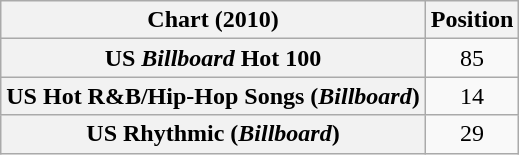<table class="wikitable sortable plainrowheaders">
<tr>
<th scope="col">Chart (2010)</th>
<th scope="col">Position</th>
</tr>
<tr>
<th scope="row">US <em>Billboard</em> Hot 100</th>
<td style="text-align:center;">85</td>
</tr>
<tr>
<th scope="row">US Hot R&B/Hip-Hop Songs (<em>Billboard</em>)</th>
<td style="text-align:center;">14</td>
</tr>
<tr>
<th scope="row">US Rhythmic (<em>Billboard</em>)</th>
<td style="text-align:center;">29</td>
</tr>
</table>
